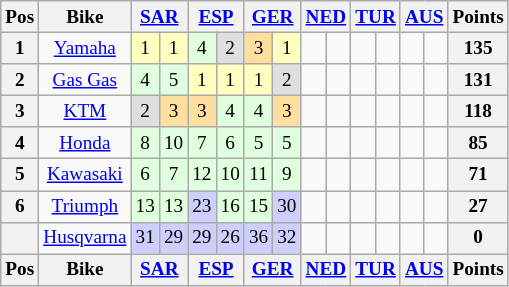<table class="wikitable" style="font-size: 80%; text-align:center">
<tr valign="top">
<th valign="middle">Pos</th>
<th valign="middle">Bike</th>
<th colspan=2><a href='#'>SAR</a><br></th>
<th colspan=2><a href='#'>ESP</a><br></th>
<th colspan=2><a href='#'>GER</a><br></th>
<th colspan=2><a href='#'>NED</a><br></th>
<th colspan=2><a href='#'>TUR</a><br></th>
<th colspan=2><a href='#'>AUS</a><br></th>
<th valign="middle">Points</th>
</tr>
<tr>
<th>1</th>
<td><a href='#'>Yamaha</a></td>
<td style="background:#ffffbf;">1</td>
<td style="background:#ffffbf;">1</td>
<td style="background:#dfffdf;">4</td>
<td style="background:#dfdfdf;">2</td>
<td style="background:#ffdf9f;">3</td>
<td style="background:#ffffbf;">1</td>
<td></td>
<td></td>
<td></td>
<td></td>
<td></td>
<td></td>
<th>135</th>
</tr>
<tr>
<th>2</th>
<td><a href='#'>Gas Gas</a></td>
<td style="background:#dfffdf;">4</td>
<td style="background:#dfffdf;">5</td>
<td style="background:#ffffbf;">1</td>
<td style="background:#ffffbf;">1</td>
<td style="background:#ffffbf;">1</td>
<td style="background:#dfdfdf;">2</td>
<td></td>
<td></td>
<td></td>
<td></td>
<td></td>
<td></td>
<th>131</th>
</tr>
<tr>
<th>3</th>
<td><a href='#'>KTM</a></td>
<td style="background:#dfdfdf;">2</td>
<td style="background:#ffdf9f;">3</td>
<td style="background:#ffdf9f;">3</td>
<td style="background:#dfffdf;">4</td>
<td style="background:#dfffdf;">4</td>
<td style="background:#ffdf9f;">3</td>
<td></td>
<td></td>
<td></td>
<td></td>
<td></td>
<td></td>
<th>118</th>
</tr>
<tr>
<th>4</th>
<td><a href='#'>Honda</a></td>
<td style="background:#dfffdf;">8</td>
<td style="background:#dfffdf;">10</td>
<td style="background:#dfffdf;">7</td>
<td style="background:#dfffdf;">6</td>
<td style="background:#dfffdf;">5</td>
<td style="background:#dfffdf;">5</td>
<td></td>
<td></td>
<td></td>
<td></td>
<td></td>
<td></td>
<th>85</th>
</tr>
<tr>
<th>5</th>
<td><a href='#'>Kawasaki</a></td>
<td style="background:#dfffdf;">6</td>
<td style="background:#dfffdf;">7</td>
<td style="background:#dfffdf;">12</td>
<td style="background:#dfffdf;">10</td>
<td style="background:#dfffdf;">11</td>
<td style="background:#dfffdf;">9</td>
<td></td>
<td></td>
<td></td>
<td></td>
<td></td>
<td></td>
<th>71</th>
</tr>
<tr>
<th>6</th>
<td><a href='#'>Triumph</a></td>
<td style="background:#dfffdf;">13</td>
<td style="background:#dfffdf;">13</td>
<td style="background:#cfcfff;">23</td>
<td style="background:#dfffdf;">16</td>
<td style="background:#dfffdf;">15</td>
<td style="background:#cfcfff;">30</td>
<td></td>
<td></td>
<td></td>
<td></td>
<td></td>
<td></td>
<th>27</th>
</tr>
<tr>
<th></th>
<td><a href='#'>Husqvarna</a></td>
<td style="background:#cfcfff;">31</td>
<td style="background:#cfcfff;">29</td>
<td style="background:#cfcfff;">29</td>
<td style="background:#cfcfff;">26</td>
<td style="background:#cfcfff;">36</td>
<td style="background:#cfcfff;">32</td>
<td></td>
<td></td>
<td></td>
<td></td>
<td></td>
<td></td>
<th>0</th>
</tr>
<tr valign="top">
<th valign="middle">Pos</th>
<th valign="middle">Bike</th>
<th colspan=2><a href='#'>SAR</a><br></th>
<th colspan=2><a href='#'>ESP</a><br></th>
<th colspan=2><a href='#'>GER</a><br></th>
<th colspan=2><a href='#'>NED</a><br></th>
<th colspan=2><a href='#'>TUR</a><br></th>
<th colspan=2><a href='#'>AUS</a><br></th>
<th valign="middle">Points</th>
</tr>
</table>
